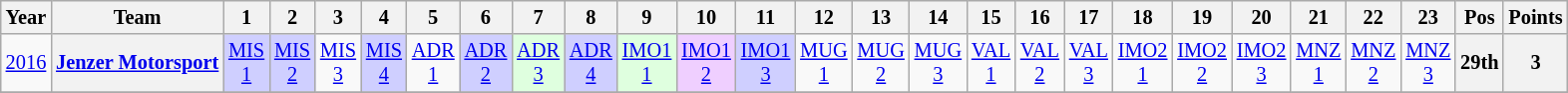<table class="wikitable" style="text-align:center; font-size:85%">
<tr>
<th>Year</th>
<th>Team</th>
<th>1</th>
<th>2</th>
<th>3</th>
<th>4</th>
<th>5</th>
<th>6</th>
<th>7</th>
<th>8</th>
<th>9</th>
<th>10</th>
<th>11</th>
<th>12</th>
<th>13</th>
<th>14</th>
<th>15</th>
<th>16</th>
<th>17</th>
<th>18</th>
<th>19</th>
<th>20</th>
<th>21</th>
<th>22</th>
<th>23</th>
<th>Pos</th>
<th>Points</th>
</tr>
<tr>
<td><a href='#'>2016</a></td>
<th nowrap><a href='#'>Jenzer Motorsport</a></th>
<td style="background:#cfcfff"><a href='#'>MIS<br>1</a><br></td>
<td style="background:#cfcfff"><a href='#'>MIS<br>2</a><br></td>
<td><a href='#'>MIS<br>3</a></td>
<td style="background:#cfcfff"><a href='#'>MIS<br>4</a><br></td>
<td><a href='#'>ADR<br>1</a></td>
<td style="background:#cfcfff"><a href='#'>ADR<br>2</a><br></td>
<td style="background:#dfffdf"><a href='#'>ADR<br>3</a><br></td>
<td style="background:#cfcfff"><a href='#'>ADR<br>4</a><br></td>
<td style="background:#dfffdf"><a href='#'>IMO1<br>1</a><br></td>
<td style="background:#efcfff"><a href='#'>IMO1<br>2</a><br></td>
<td style="background:#cfcfff"><a href='#'>IMO1<br>3</a><br></td>
<td><a href='#'>MUG<br>1</a></td>
<td><a href='#'>MUG<br>2</a></td>
<td><a href='#'>MUG<br>3</a></td>
<td><a href='#'>VAL<br>1</a></td>
<td><a href='#'>VAL<br>2</a></td>
<td><a href='#'>VAL<br>3</a></td>
<td><a href='#'>IMO2<br>1</a></td>
<td><a href='#'>IMO2<br>2</a></td>
<td><a href='#'>IMO2<br>3</a></td>
<td><a href='#'>MNZ<br>1</a></td>
<td><a href='#'>MNZ<br>2</a></td>
<td><a href='#'>MNZ<br>3</a></td>
<th>29th</th>
<th>3</th>
</tr>
<tr>
</tr>
</table>
